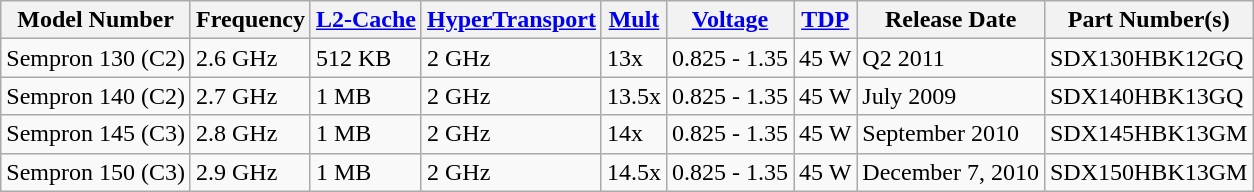<table class="wikitable">
<tr>
<th>Model Number</th>
<th>Frequency</th>
<th><a href='#'>L2-Cache</a></th>
<th><a href='#'>HyperTransport</a></th>
<th><a href='#'>Mult</a></th>
<th><a href='#'>Voltage</a></th>
<th><a href='#'>TDP</a></th>
<th>Release Date</th>
<th>Part Number(s)</th>
</tr>
<tr>
<td>Sempron 130 (C2)</td>
<td>2.6 GHz</td>
<td>512 KB</td>
<td>2 GHz</td>
<td>13x</td>
<td>0.825 - 1.35</td>
<td>45 W</td>
<td>Q2 2011</td>
<td>SDX130HBK12GQ</td>
</tr>
<tr>
<td>Sempron 140 (C2)</td>
<td>2.7 GHz</td>
<td>1 MB</td>
<td>2 GHz</td>
<td>13.5x</td>
<td>0.825 - 1.35</td>
<td>45 W</td>
<td>July 2009</td>
<td>SDX140HBK13GQ</td>
</tr>
<tr>
<td>Sempron 145 (C3)</td>
<td>2.8 GHz</td>
<td>1 MB</td>
<td>2 GHz</td>
<td>14x</td>
<td>0.825 - 1.35</td>
<td>45 W</td>
<td>September 2010</td>
<td>SDX145HBK13GM</td>
</tr>
<tr>
<td>Sempron 150 (C3)</td>
<td>2.9 GHz</td>
<td>1 MB</td>
<td>2 GHz</td>
<td>14.5x</td>
<td>0.825 - 1.35</td>
<td>45 W</td>
<td>December 7, 2010</td>
<td>SDX150HBK13GM</td>
</tr>
</table>
